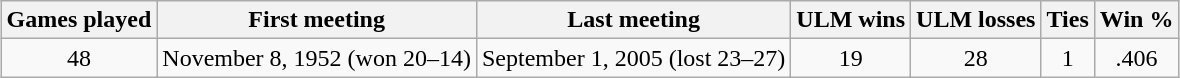<table class="wikitable" style="margin:1em auto;">
<tr>
<th>Games played</th>
<th>First meeting</th>
<th>Last meeting</th>
<th>ULM wins</th>
<th>ULM losses</th>
<th>Ties</th>
<th>Win %</th>
</tr>
<tr style="text-align:center;">
<td>48</td>
<td>November 8, 1952 (won 20–14)</td>
<td>September 1, 2005 (lost 23–27)</td>
<td>19</td>
<td>28</td>
<td>1</td>
<td>.406</td>
</tr>
</table>
